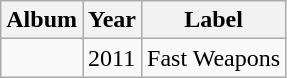<table class="wikitable">
<tr>
<th>Album</th>
<th>Year</th>
<th>Label</th>
</tr>
<tr>
<td><em></em></td>
<td>2011</td>
<td>Fast Weapons</td>
</tr>
</table>
